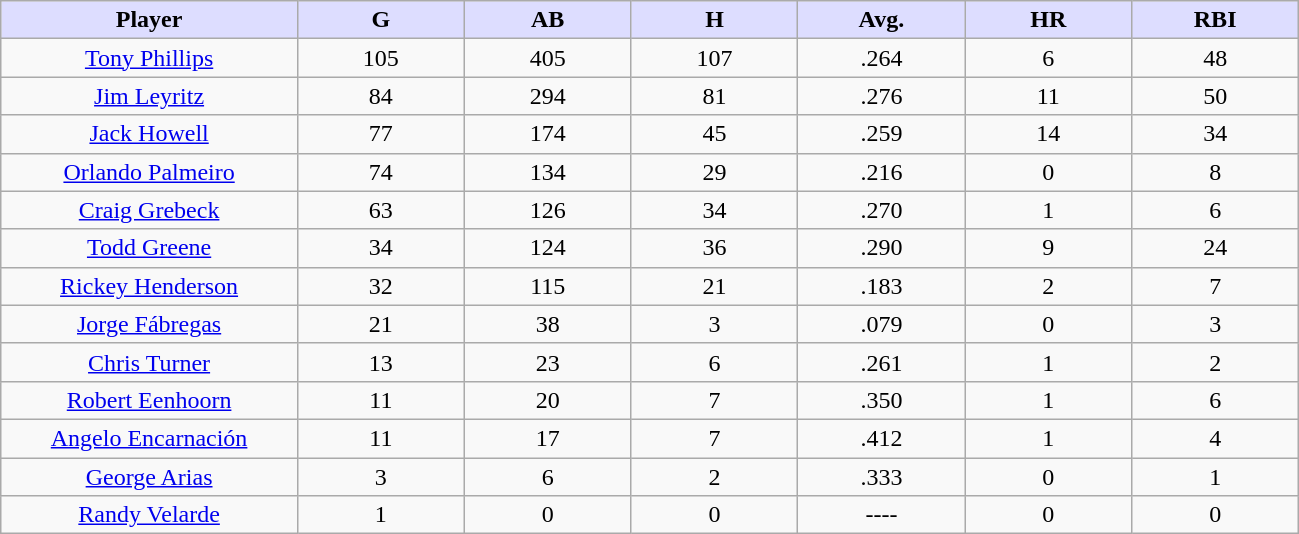<table class="wikitable sortable">
<tr>
<th style="background:#ddf; width:16%;">Player</th>
<th style="background:#ddf; width:9%;">G</th>
<th style="background:#ddf; width:9%;">AB</th>
<th style="background:#ddf; width:9%;">H</th>
<th style="background:#ddf; width:9%;">Avg.</th>
<th style="background:#ddf; width:9%;">HR</th>
<th style="background:#ddf; width:9%;">RBI</th>
</tr>
<tr style="text-align:center;">
<td><a href='#'>Tony Phillips</a></td>
<td>105</td>
<td>405</td>
<td>107</td>
<td>.264</td>
<td>6</td>
<td>48</td>
</tr>
<tr style="text-align:center;">
<td><a href='#'>Jim Leyritz</a></td>
<td>84</td>
<td>294</td>
<td>81</td>
<td>.276</td>
<td>11</td>
<td>50</td>
</tr>
<tr style="text-align:center;">
<td><a href='#'>Jack Howell</a></td>
<td>77</td>
<td>174</td>
<td>45</td>
<td>.259</td>
<td>14</td>
<td>34</td>
</tr>
<tr style="text-align:center;">
<td><a href='#'>Orlando Palmeiro</a></td>
<td>74</td>
<td>134</td>
<td>29</td>
<td>.216</td>
<td>0</td>
<td>8</td>
</tr>
<tr style="text-align:center;">
<td><a href='#'>Craig Grebeck</a></td>
<td>63</td>
<td>126</td>
<td>34</td>
<td>.270</td>
<td>1</td>
<td>6</td>
</tr>
<tr style="text-align:center;">
<td><a href='#'>Todd Greene</a></td>
<td>34</td>
<td>124</td>
<td>36</td>
<td>.290</td>
<td>9</td>
<td>24</td>
</tr>
<tr style="text-align:center;">
<td><a href='#'>Rickey Henderson</a></td>
<td>32</td>
<td>115</td>
<td>21</td>
<td>.183</td>
<td>2</td>
<td>7</td>
</tr>
<tr style="text-align:center;">
<td><a href='#'>Jorge Fábregas</a></td>
<td>21</td>
<td>38</td>
<td>3</td>
<td>.079</td>
<td>0</td>
<td>3</td>
</tr>
<tr style="text-align:center;">
<td><a href='#'>Chris Turner</a></td>
<td>13</td>
<td>23</td>
<td>6</td>
<td>.261</td>
<td>1</td>
<td>2</td>
</tr>
<tr style="text-align:center;">
<td><a href='#'>Robert Eenhoorn</a></td>
<td>11</td>
<td>20</td>
<td>7</td>
<td>.350</td>
<td>1</td>
<td>6</td>
</tr>
<tr style="text-align:center;">
<td><a href='#'>Angelo Encarnación</a></td>
<td>11</td>
<td>17</td>
<td>7</td>
<td>.412</td>
<td>1</td>
<td>4</td>
</tr>
<tr style="text-align:center;">
<td><a href='#'>George Arias</a></td>
<td>3</td>
<td>6</td>
<td>2</td>
<td>.333</td>
<td>0</td>
<td>1</td>
</tr>
<tr style="text-align:center;">
<td><a href='#'>Randy Velarde</a></td>
<td>1</td>
<td>0</td>
<td>0</td>
<td>----</td>
<td>0</td>
<td>0</td>
</tr>
</table>
